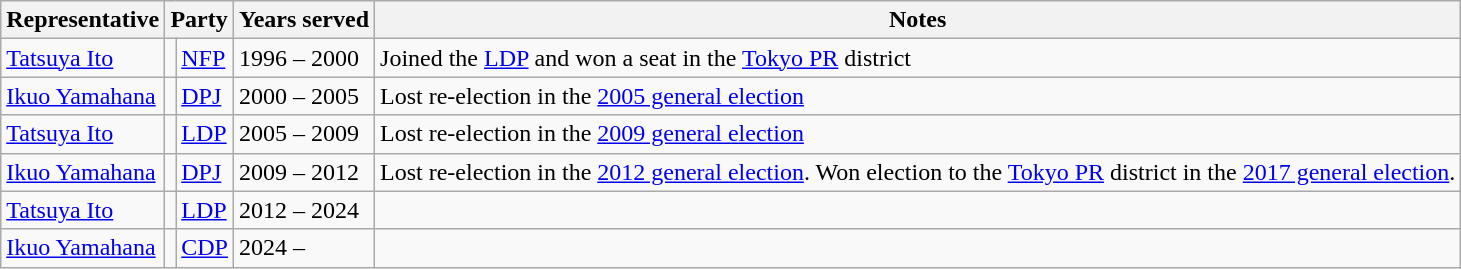<table class="wikitable">
<tr>
<th>Representative</th>
<th colspan="2">Party</th>
<th>Years served</th>
<th>Notes</th>
</tr>
<tr>
<td><a href='#'>Tatsuya Ito</a></td>
<td bgcolor=></td>
<td><a href='#'>NFP</a></td>
<td>1996 – 2000</td>
<td>Joined the <a href='#'>LDP</a> and won a seat in the <a href='#'>Tokyo PR</a> district</td>
</tr>
<tr>
<td><a href='#'>Ikuo Yamahana</a></td>
<td bgcolor=></td>
<td><a href='#'>DPJ</a></td>
<td>2000 – 2005</td>
<td>Lost re-election in the <a href='#'>2005 general election</a></td>
</tr>
<tr>
<td><a href='#'>Tatsuya Ito</a></td>
<td bgcolor=></td>
<td><a href='#'>LDP</a></td>
<td>2005 – 2009</td>
<td>Lost re-election in the <a href='#'>2009 general election</a></td>
</tr>
<tr>
<td><a href='#'>Ikuo Yamahana</a></td>
<td bgcolor=></td>
<td><a href='#'>DPJ</a></td>
<td>2009 – 2012</td>
<td>Lost re-election in the <a href='#'>2012 general election</a>. Won election to the <a href='#'>Tokyo PR</a> district in the <a href='#'>2017 general election</a>.</td>
</tr>
<tr>
<td><a href='#'>Tatsuya Ito</a></td>
<td bgcolor=></td>
<td><a href='#'>LDP</a></td>
<td>2012 – 2024</td>
<td></td>
</tr>
<tr>
<td><a href='#'>Ikuo Yamahana</a></td>
<td bgcolor=></td>
<td><a href='#'>CDP</a></td>
<td>2024 –</td>
<td></td>
</tr>
</table>
